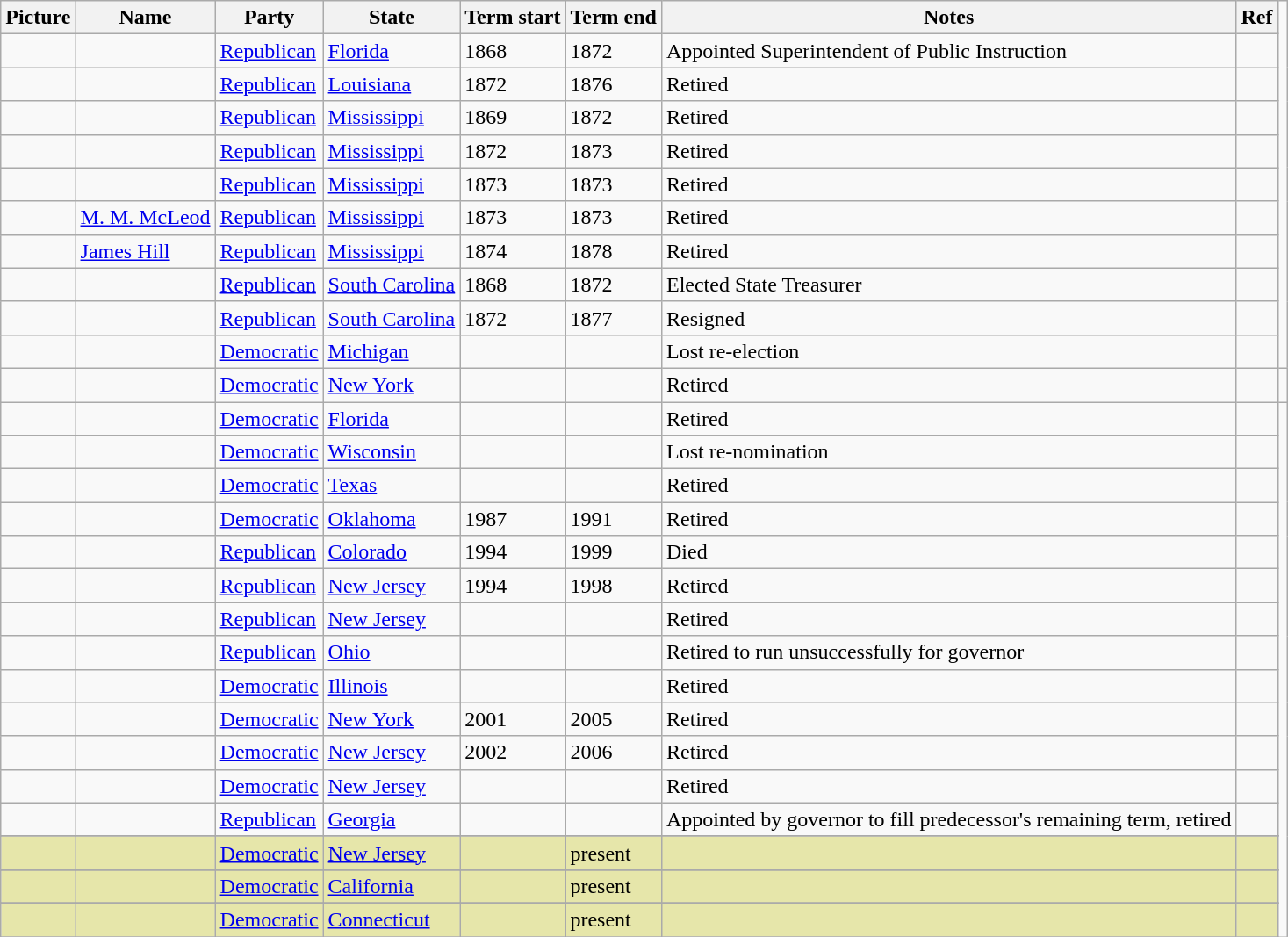<table class="wikitable sortable">
<tr>
<th>Picture</th>
<th>Name</th>
<th>Party</th>
<th>State</th>
<th>Term start</th>
<th>Term end</th>
<th>Notes</th>
<th>Ref</th>
</tr>
<tr>
<td></td>
<td><br></td>
<td><a href='#'>Republican</a></td>
<td><a href='#'>Florida</a></td>
<td>1868</td>
<td>1872</td>
<td>Appointed Superintendent of Public Instruction</td>
<td></td>
</tr>
<tr>
<td></td>
<td></td>
<td><a href='#'>Republican</a></td>
<td><a href='#'>Louisiana</a></td>
<td>1872</td>
<td>1876</td>
<td>Retired</td>
<td></td>
</tr>
<tr>
<td></td>
<td><br></td>
<td><a href='#'>Republican</a></td>
<td><a href='#'>Mississippi</a></td>
<td>1869</td>
<td>1872</td>
<td>Retired</td>
<td></td>
</tr>
<tr>
<td></td>
<td><br></td>
<td><a href='#'>Republican</a></td>
<td><a href='#'>Mississippi</a></td>
<td>1872</td>
<td>1873</td>
<td>Retired</td>
<td></td>
</tr>
<tr>
<td></td>
<td></td>
<td><a href='#'>Republican</a></td>
<td><a href='#'>Mississippi</a></td>
<td>1873</td>
<td>1873</td>
<td>Retired</td>
<td></td>
</tr>
<tr>
<td></td>
<td><a href='#'>M. M. McLeod</a></td>
<td><a href='#'>Republican</a></td>
<td><a href='#'>Mississippi</a></td>
<td>1873</td>
<td>1873</td>
<td>Retired</td>
<td></td>
</tr>
<tr>
<td></td>
<td><a href='#'>James Hill</a></td>
<td><a href='#'>Republican</a></td>
<td><a href='#'>Mississippi</a></td>
<td>1874</td>
<td>1878</td>
<td>Retired</td>
<td></td>
</tr>
<tr>
<td></td>
<td><br></td>
<td><a href='#'>Republican</a></td>
<td><a href='#'>South Carolina</a></td>
<td>1868</td>
<td>1872</td>
<td>Elected State Treasurer</td>
<td></td>
</tr>
<tr>
<td></td>
<td><br></td>
<td><a href='#'>Republican</a></td>
<td><a href='#'>South Carolina</a></td>
<td>1872</td>
<td>1877</td>
<td>Resigned</td>
<td></td>
</tr>
<tr>
<td></td>
<td><br></td>
<td><a href='#'>Democratic</a></td>
<td><a href='#'>Michigan</a></td>
<td></td>
<td></td>
<td>Lost re-election</td>
<td></td>
</tr>
<tr>
<td></td>
<td><br></td>
<td><a href='#'>Democratic</a></td>
<td><a href='#'>New York</a></td>
<td></td>
<td></td>
<td>Retired</td>
<td></td>
<td></td>
</tr>
<tr>
<td></td>
<td><br></td>
<td><a href='#'>Democratic</a></td>
<td><a href='#'>Florida</a></td>
<td></td>
<td></td>
<td>Retired</td>
<td></td>
</tr>
<tr>
<td></td>
<td><br></td>
<td><a href='#'>Democratic</a></td>
<td><a href='#'>Wisconsin</a></td>
<td></td>
<td></td>
<td>Lost re-nomination</td>
<td></td>
</tr>
<tr>
<td></td>
<td><br></td>
<td><a href='#'>Democratic</a></td>
<td><a href='#'>Texas</a></td>
<td></td>
<td></td>
<td>Retired</td>
<td></td>
</tr>
<tr>
<td></td>
<td><br></td>
<td><a href='#'>Democratic</a></td>
<td><a href='#'>Oklahoma</a></td>
<td>1987</td>
<td>1991</td>
<td>Retired</td>
<td></td>
</tr>
<tr>
<td></td>
<td><br></td>
<td><a href='#'>Republican</a></td>
<td><a href='#'>Colorado</a></td>
<td>1994</td>
<td>1999</td>
<td>Died</td>
<td></td>
</tr>
<tr>
<td></td>
<td><br></td>
<td><a href='#'>Republican</a></td>
<td><a href='#'>New Jersey</a></td>
<td>1994</td>
<td>1998</td>
<td>Retired</td>
<td></td>
</tr>
<tr>
<td></td>
<td><br></td>
<td><a href='#'>Republican</a></td>
<td><a href='#'>New Jersey</a></td>
<td></td>
<td></td>
<td>Retired</td>
<td></td>
</tr>
<tr>
<td></td>
<td><br></td>
<td><a href='#'>Republican</a></td>
<td><a href='#'>Ohio</a></td>
<td></td>
<td></td>
<td>Retired to run unsuccessfully for governor</td>
<td></td>
</tr>
<tr>
<td></td>
<td><br></td>
<td><a href='#'>Democratic</a></td>
<td><a href='#'>Illinois</a></td>
<td></td>
<td></td>
<td>Retired</td>
<td></td>
</tr>
<tr>
<td></td>
<td><br></td>
<td><a href='#'>Democratic</a></td>
<td><a href='#'>New York</a></td>
<td>2001</td>
<td>2005</td>
<td>Retired</td>
<td></td>
</tr>
<tr>
<td></td>
<td><br></td>
<td><a href='#'>Democratic</a></td>
<td><a href='#'>New Jersey</a></td>
<td>2002</td>
<td>2006</td>
<td>Retired</td>
<td></td>
</tr>
<tr>
<td></td>
<td><br></td>
<td><a href='#'>Democratic</a></td>
<td><a href='#'>New Jersey</a></td>
<td></td>
<td></td>
<td>Retired</td>
<td></td>
</tr>
<tr>
<td></td>
<td><br></td>
<td><a href='#'>Republican</a></td>
<td><a href='#'>Georgia</a></td>
<td></td>
<td></td>
<td>Appointed by governor to fill predecessor's remaining term, retired</td>
<td></td>
</tr>
<tr>
</tr>
<tr style="background:#e6e6aa;">
<td></td>
<td><br></td>
<td><a href='#'>Democratic</a></td>
<td><a href='#'>New Jersey</a></td>
<td></td>
<td>present</td>
<td></td>
<td></td>
</tr>
<tr>
</tr>
<tr style="background:#e6e6aa;">
<td></td>
<td><br></td>
<td><a href='#'>Democratic</a></td>
<td><a href='#'>California</a></td>
<td></td>
<td>present</td>
<td></td>
<td></td>
</tr>
<tr>
</tr>
<tr style="background:#e6e6aa;">
<td></td>
<td><br></td>
<td><a href='#'>Democratic</a></td>
<td><a href='#'>Connecticut</a></td>
<td></td>
<td>present</td>
<td></td>
<td></td>
</tr>
<tr>
</tr>
</table>
